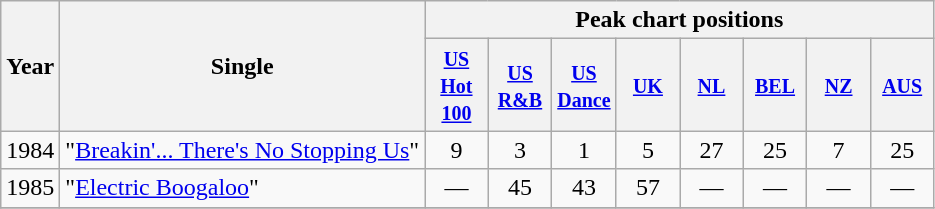<table class="wikitable">
<tr>
<th rowspan="2">Year</th>
<th rowspan="2">Single</th>
<th colspan="8">Peak chart positions</th>
</tr>
<tr>
<th width="35"><small><a href='#'>US Hot 100</a></small><br></th>
<th width="35"><small><a href='#'>US R&B</a></small><br></th>
<th width="35"><small><a href='#'>US Dance</a></small><br></th>
<th width="35"><small><a href='#'>UK</a></small><br></th>
<th width="35"><small><a href='#'>NL</a></small></th>
<th width="35"><small><a href='#'>BEL</a></small></th>
<th width="35"><small><a href='#'>NZ</a></small></th>
<th width="35"><small><a href='#'>AUS</a></small></th>
</tr>
<tr>
<td>1984</td>
<td>"<a href='#'>Breakin'... There's No Stopping Us</a>"</td>
<td align="center">9</td>
<td align="center">3</td>
<td align="center">1</td>
<td align="center">5</td>
<td align="center">27</td>
<td align="center">25</td>
<td align="center">7</td>
<td align="center">25</td>
</tr>
<tr>
<td>1985</td>
<td>"<a href='#'>Electric Boogaloo</a>"</td>
<td align="center">—</td>
<td align="center">45</td>
<td align="center">43</td>
<td align="center">57</td>
<td align="center">—</td>
<td align="center">—</td>
<td align="center">—</td>
<td align="center">—</td>
</tr>
<tr>
</tr>
</table>
